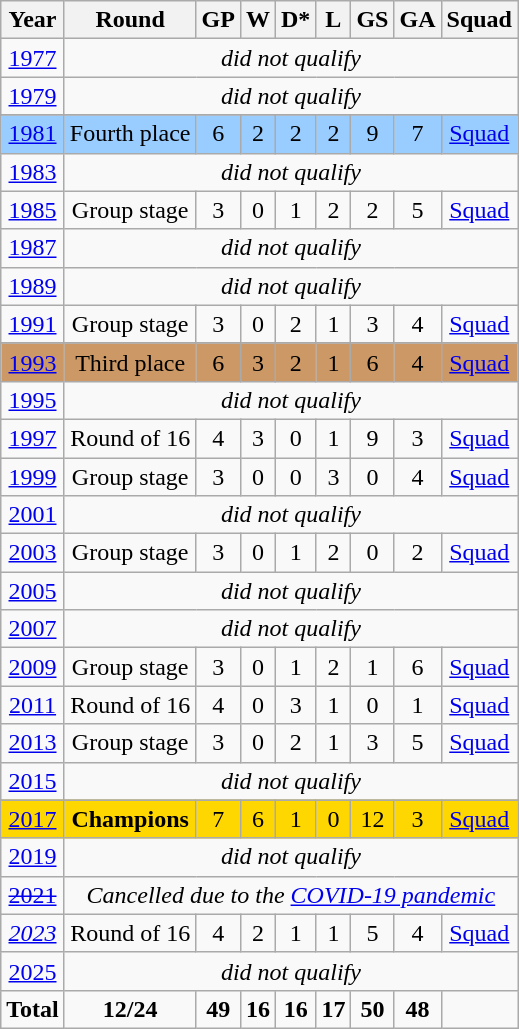<table class="wikitable" style="text-align: center;">
<tr>
<th>Year</th>
<th>Round</th>
<th>GP</th>
<th>W</th>
<th>D*</th>
<th>L</th>
<th>GS</th>
<th>GA</th>
<th>Squad</th>
</tr>
<tr>
<td> <a href='#'>1977</a></td>
<td colspan="8"><em>did not qualify</em></td>
</tr>
<tr>
<td> <a href='#'>1979</a></td>
<td colspan="8"><em>did not qualify</em></td>
</tr>
<tr>
</tr>
<tr bgcolor=#9acdff>
<td> <a href='#'>1981</a></td>
<td>Fourth place</td>
<td>6</td>
<td>2</td>
<td>2</td>
<td>2</td>
<td>9</td>
<td>7</td>
<td><a href='#'>Squad</a></td>
</tr>
<tr>
<td> <a href='#'>1983</a></td>
<td colspan="8"><em>did not qualify</em></td>
</tr>
<tr>
<td> <a href='#'>1985</a></td>
<td>Group stage</td>
<td>3</td>
<td>0</td>
<td>1</td>
<td>2</td>
<td>2</td>
<td>5</td>
<td><a href='#'>Squad</a></td>
</tr>
<tr>
<td> <a href='#'>1987</a></td>
<td colspan="8"><em>did not qualify</em></td>
</tr>
<tr>
<td> <a href='#'>1989</a></td>
<td colspan="8"><em>did not qualify</em></td>
</tr>
<tr>
<td> <a href='#'>1991</a></td>
<td>Group stage</td>
<td>3</td>
<td>0</td>
<td>2</td>
<td>1</td>
<td>3</td>
<td>4</td>
<td><a href='#'>Squad</a></td>
</tr>
<tr>
</tr>
<tr bgcolor=cc9866>
<td> <a href='#'>1993</a></td>
<td>Third place</td>
<td>6</td>
<td>3</td>
<td>2</td>
<td>1</td>
<td>6</td>
<td>4</td>
<td><a href='#'>Squad</a></td>
</tr>
<tr>
<td> <a href='#'>1995</a></td>
<td colspan="8"><em>did not qualify</em></td>
</tr>
<tr>
<td> <a href='#'>1997</a></td>
<td>Round of 16</td>
<td>4</td>
<td>3</td>
<td>0</td>
<td>1</td>
<td>9</td>
<td>3</td>
<td><a href='#'>Squad</a></td>
</tr>
<tr>
<td> <a href='#'>1999</a></td>
<td>Group stage</td>
<td>3</td>
<td>0</td>
<td>0</td>
<td>3</td>
<td>0</td>
<td>4</td>
<td><a href='#'>Squad</a></td>
</tr>
<tr>
<td> <a href='#'>2001</a></td>
<td colspan="8"><em>did not qualify</em></td>
</tr>
<tr>
<td> <a href='#'>2003</a></td>
<td>Group stage</td>
<td>3</td>
<td>0</td>
<td>1</td>
<td>2</td>
<td>0</td>
<td>2</td>
<td><a href='#'>Squad</a></td>
</tr>
<tr>
<td> <a href='#'>2005</a></td>
<td colspan="8"><em>did not qualify</em></td>
</tr>
<tr>
<td> <a href='#'>2007</a></td>
<td colspan="8"><em>did not qualify</em></td>
</tr>
<tr>
<td> <a href='#'>2009</a></td>
<td>Group stage</td>
<td>3</td>
<td>0</td>
<td>1</td>
<td>2</td>
<td>1</td>
<td>6</td>
<td><a href='#'>Squad</a></td>
</tr>
<tr>
<td> <a href='#'>2011</a></td>
<td>Round of 16</td>
<td>4</td>
<td>0</td>
<td>3</td>
<td>1</td>
<td>0</td>
<td>1</td>
<td><a href='#'>Squad</a></td>
</tr>
<tr>
<td> <a href='#'>2013</a></td>
<td>Group stage</td>
<td>3</td>
<td>0</td>
<td>2</td>
<td>1</td>
<td>3</td>
<td>5</td>
<td><a href='#'>Squad</a></td>
</tr>
<tr>
<td> <a href='#'>2015</a></td>
<td colspan="8"><em>did not qualify</em></td>
</tr>
<tr>
</tr>
<tr style="background:gold;">
<td> <a href='#'>2017</a></td>
<td><strong>Champions</strong></td>
<td>7</td>
<td>6</td>
<td>1</td>
<td>0</td>
<td>12</td>
<td>3</td>
<td><a href='#'>Squad</a></td>
</tr>
<tr>
<td> <a href='#'>2019</a></td>
<td colspan="8"><em>did not qualify</em></td>
</tr>
<tr>
<td> <a href='#'><del>2021</del></a></td>
<td colspan="8"><em>Cancelled due to the <a href='#'>COVID-19 pandemic</a></em></td>
</tr>
<tr>
<td> <a href='#'><em>2023</em></a></td>
<td>Round of 16</td>
<td>4</td>
<td>2</td>
<td>1</td>
<td>1</td>
<td>5</td>
<td>4</td>
<td><a href='#'>Squad</a></td>
</tr>
<tr>
<td> <a href='#'>2025</a></td>
<td colspan="8"><em>did not qualify</em></td>
</tr>
<tr>
<td><strong>Total</strong></td>
<td><strong>12/24</strong></td>
<td><strong>49</strong></td>
<td><strong>16</strong></td>
<td><strong>16</strong></td>
<td><strong>17</strong></td>
<td><strong>50</strong></td>
<td><strong>48</strong></td>
<td></td>
</tr>
</table>
